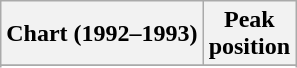<table class="wikitable sortable">
<tr>
<th align="left">Chart (1992–1993)</th>
<th align="center">Peak<br>position</th>
</tr>
<tr>
</tr>
<tr>
</tr>
</table>
